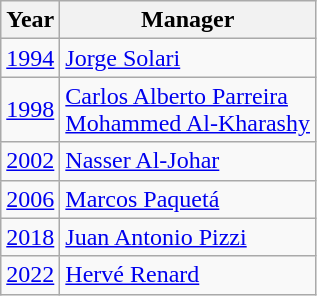<table class="wikitable">
<tr>
<th>Year</th>
<th>Manager</th>
</tr>
<tr>
<td align=center><a href='#'>1994</a></td>
<td> <a href='#'>Jorge Solari</a></td>
</tr>
<tr>
<td align=center><a href='#'>1998</a></td>
<td> <a href='#'>Carlos Alberto Parreira</a> <br>  <a href='#'>Mohammed Al-Kharashy</a></td>
</tr>
<tr>
<td align=center><a href='#'>2002</a></td>
<td> <a href='#'>Nasser Al-Johar</a></td>
</tr>
<tr>
<td align=center><a href='#'>2006</a></td>
<td> <a href='#'>Marcos Paquetá</a></td>
</tr>
<tr>
<td align=center><a href='#'>2018</a></td>
<td>  <a href='#'>Juan Antonio Pizzi</a></td>
</tr>
<tr>
<td align=center><a href='#'>2022</a></td>
<td> <a href='#'>Hervé Renard</a></td>
</tr>
</table>
